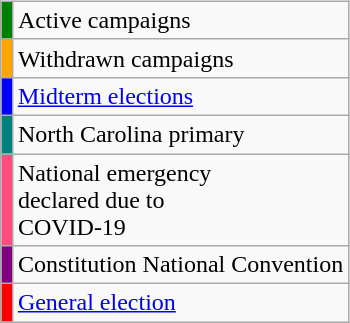<table class="wikitable"  style="float:right; margin:5px">
<tr>
<td style="background:green;"></td>
<td>Active campaigns</td>
</tr>
<tr>
<td style="background:orange;"></td>
<td>Withdrawn campaigns</td>
</tr>
<tr>
<td style="background:#0000FF;"></td>
<td><a href='#'>Midterm elections</a></td>
</tr>
<tr>
<td style="background:teal;"></td>
<td>North Carolina primary</td>
</tr>
<tr>
<td style="background:#FF4C7F;"></td>
<td>National emergency <br>declared due to<br>COVID-19</td>
</tr>
<tr>
<td style="background:purple;"></td>
<td>Constitution National Convention</td>
</tr>
<tr>
<td style="background:red;"></td>
<td><a href='#'>General election</a></td>
</tr>
</table>
